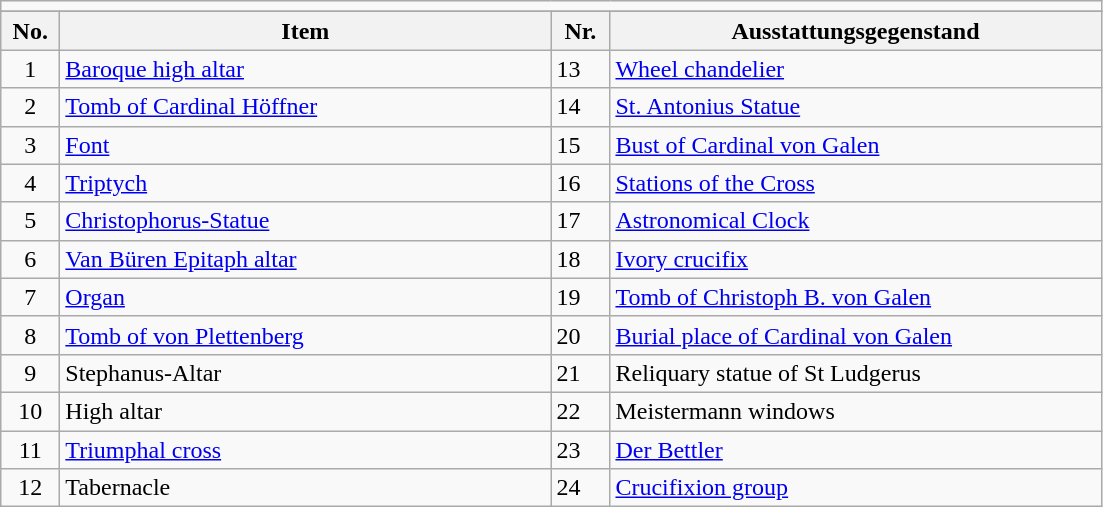<table class="wikitable">
<tr>
<td align="center", colspan="6"></td>
</tr>
<tr>
</tr>
<tr>
<th style="width: 2em">No.</th>
<th style="width:20em">Item</th>
<th style="width: 2em">Nr.</th>
<th style="width: 20em">Ausstattungsgegenstand</th>
</tr>
<tr>
<td align="center">1</td>
<td><a href='#'>Baroque high altar</a></td>
<td>13</td>
<td><a href='#'>Wheel chandelier</a></td>
</tr>
<tr>
<td align="center">2</td>
<td><a href='#'>Tomb of Cardinal Höffner</a></td>
<td>14</td>
<td><a href='#'>St. Antonius Statue</a></td>
</tr>
<tr>
<td align="center">3</td>
<td><a href='#'>Font</a></td>
<td>15</td>
<td><a href='#'>Bust of Cardinal von Galen</a></td>
</tr>
<tr>
<td align="center">4</td>
<td><a href='#'>Triptych</a></td>
<td>16</td>
<td><a href='#'>Stations of the Cross</a></td>
</tr>
<tr>
<td align="center">5</td>
<td><a href='#'>Christophorus-Statue</a></td>
<td>17</td>
<td><a href='#'>Astronomical Clock</a></td>
</tr>
<tr>
<td align="center">6</td>
<td><a href='#'>Van Büren Epitaph altar</a></td>
<td>18</td>
<td><a href='#'>Ivory crucifix</a></td>
</tr>
<tr>
<td align="center">7</td>
<td><a href='#'>Organ</a></td>
<td>19</td>
<td><a href='#'>Tomb of Christoph B. von Galen</a></td>
</tr>
<tr>
<td align="center">8</td>
<td><a href='#'>Tomb of von Plettenberg</a></td>
<td>20</td>
<td><a href='#'>Burial place of Cardinal von Galen</a></td>
</tr>
<tr>
<td align="center">9</td>
<td>Stephanus-Altar</td>
<td>21</td>
<td>Reliquary statue of St Ludgerus</td>
</tr>
<tr>
<td align="center">10</td>
<td>High altar</td>
<td>22</td>
<td>Meistermann windows</td>
</tr>
<tr>
<td align="center">11</td>
<td><a href='#'>Triumphal cross</a></td>
<td>23</td>
<td><a href='#'>Der Bettler</a></td>
</tr>
<tr>
<td align="center">12</td>
<td>Tabernacle</td>
<td>24</td>
<td><a href='#'>Crucifixion group</a></td>
</tr>
</table>
